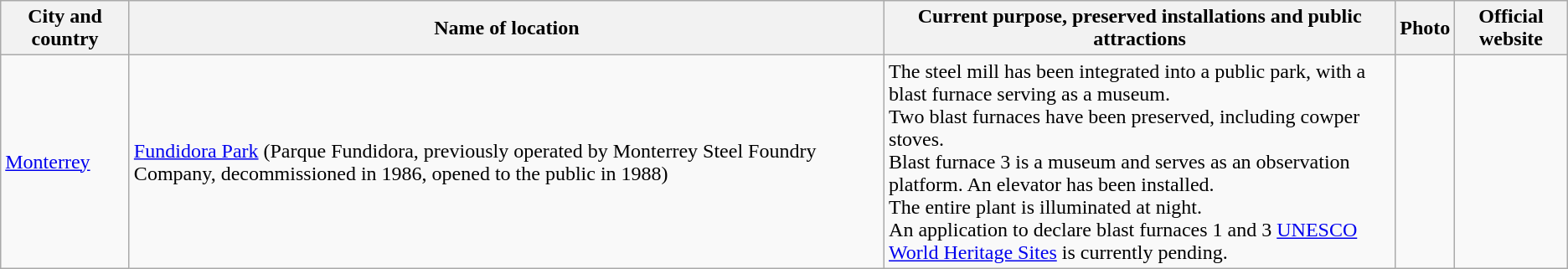<table class="wikitable">
<tr>
<th>City and country</th>
<th>Name of location</th>
<th>Current purpose, preserved installations and public attractions</th>
<th>Photo</th>
<th>Official website</th>
</tr>
<tr>
<td><a href='#'>Monterrey</a></td>
<td><a href='#'>Fundidora Park</a> (Parque Fundidora, previously operated by Monterrey Steel Foundry Company, decommissioned in 1986, opened to the public in 1988)</td>
<td>The steel mill has been integrated into a public park, with a blast furnace serving as a museum.<br> Two blast furnaces have been preserved, including cowper stoves.<br> Blast furnace 3 is a museum and serves as an observation platform. An elevator has been installed.<br> The entire plant is illuminated at night.<br> An application to declare blast furnaces 1 and 3 <a href='#'>UNESCO</a> <a href='#'>World Heritage Sites</a> is currently pending.</td>
<td></td>
<td></td>
</tr>
</table>
